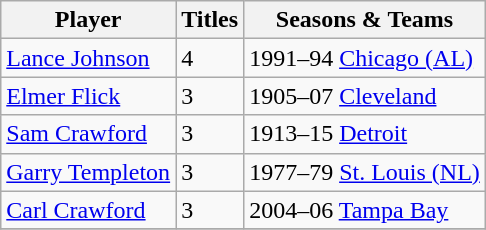<table class="wikitable sortable">
<tr>
<th>Player</th>
<th>Titles</th>
<th>Seasons & Teams</th>
</tr>
<tr>
<td><a href='#'>Lance Johnson</a></td>
<td>4</td>
<td>1991–94 <a href='#'>Chicago (AL)</a></td>
</tr>
<tr>
<td><a href='#'>Elmer Flick</a></td>
<td>3</td>
<td>1905–07 <a href='#'>Cleveland</a></td>
</tr>
<tr>
<td><a href='#'>Sam Crawford</a></td>
<td>3</td>
<td>1913–15 <a href='#'>Detroit</a></td>
</tr>
<tr>
<td><a href='#'>Garry Templeton</a></td>
<td>3</td>
<td>1977–79 <a href='#'>St. Louis (NL)</a></td>
</tr>
<tr>
<td><a href='#'>Carl Crawford</a></td>
<td>3</td>
<td>2004–06 <a href='#'>Tampa Bay</a></td>
</tr>
<tr>
</tr>
</table>
